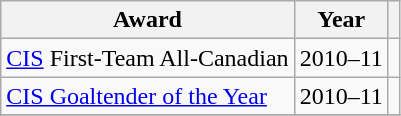<table class="wikitable">
<tr>
<th>Award</th>
<th>Year</th>
<th></th>
</tr>
<tr>
<td><a href='#'>CIS</a> First-Team All-Canadian</td>
<td>2010–11</td>
<td></td>
</tr>
<tr>
<td><a href='#'>CIS Goaltender of the Year</a></td>
<td>2010–11</td>
<td></td>
</tr>
<tr>
</tr>
</table>
